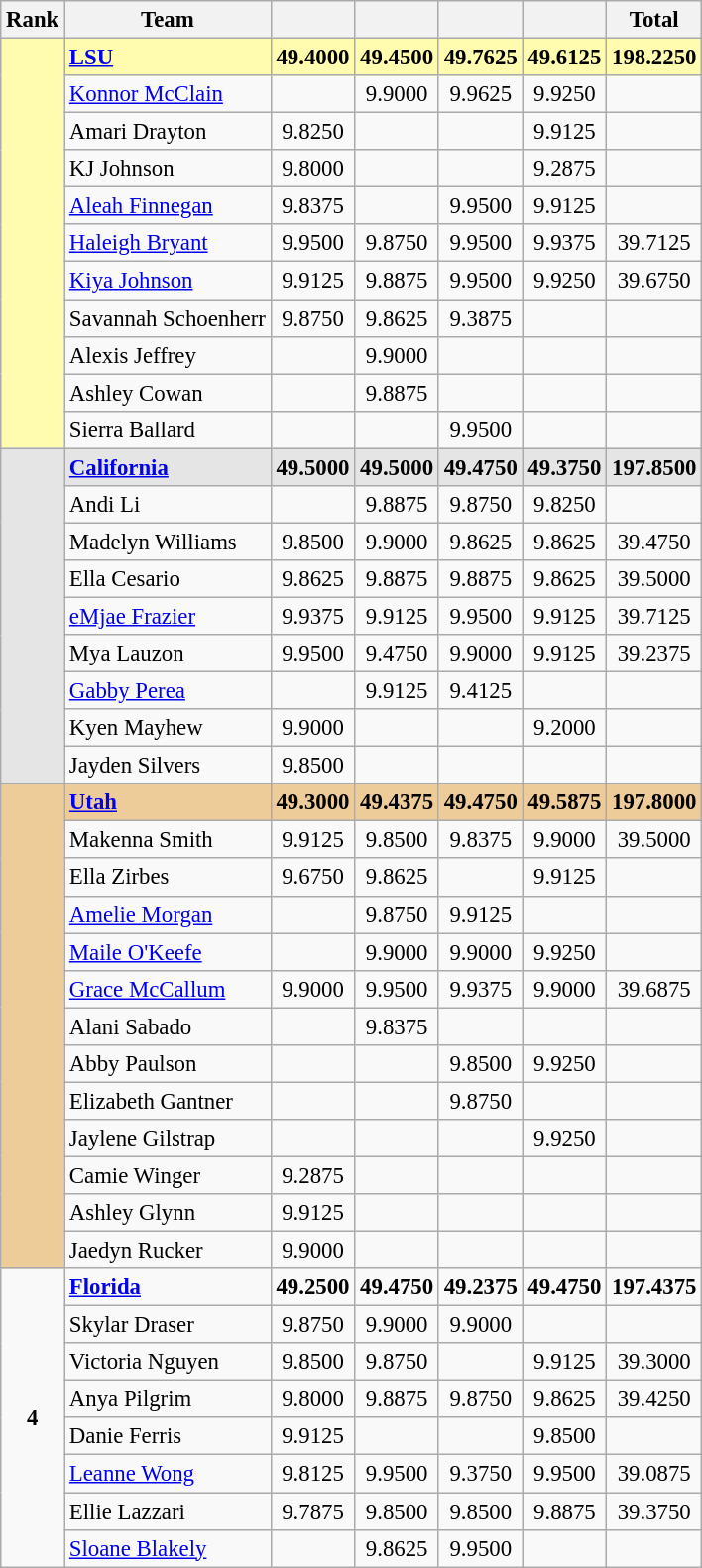<table class="wikitable" style="text-align:center; font-size:95%">
<tr>
<th rowspan="1">Rank</th>
<th rowspan="1">Team</th>
<th colspan="1"></th>
<th colspan="1"></th>
<th colspan="1"></th>
<th colspan="1"></th>
<th rowspan="1">Total</th>
</tr>
<tr style="background:#fffcaf;">
<td rowspan="11"></td>
<td style="text-align:left;"><strong><a href='#'>LSU</a></strong></td>
<td><strong>49.4000</strong></td>
<td><strong>49.4500</strong></td>
<td><strong>49.7625</strong></td>
<td><strong>49.6125</strong></td>
<td><strong>198.2250</strong></td>
</tr>
<tr>
<td style="text-align:left;"><a href='#'>Konnor McClain</a></td>
<td></td>
<td>9.9000</td>
<td>9.9625</td>
<td>9.9250</td>
<td></td>
</tr>
<tr>
<td style="text-align:left;">Amari Drayton</td>
<td>9.8250</td>
<td></td>
<td></td>
<td>9.9125</td>
<td></td>
</tr>
<tr>
<td style="text-align:left;">KJ Johnson</td>
<td>9.8000</td>
<td></td>
<td></td>
<td>9.2875</td>
<td></td>
</tr>
<tr>
<td style="text-align:left;"><a href='#'>Aleah Finnegan</a></td>
<td>9.8375</td>
<td></td>
<td>9.9500</td>
<td>9.9125</td>
<td></td>
</tr>
<tr>
<td style="text-align:left;"><a href='#'>Haleigh Bryant</a></td>
<td>9.9500</td>
<td>9.8750</td>
<td>9.9500</td>
<td>9.9375</td>
<td>39.7125</td>
</tr>
<tr>
<td style="text-align:left;"><a href='#'>Kiya Johnson</a></td>
<td>9.9125</td>
<td>9.8875</td>
<td>9.9500</td>
<td>9.9250</td>
<td>39.6750</td>
</tr>
<tr>
<td style="text-align:left;">Savannah Schoenherr</td>
<td>9.8750</td>
<td>9.8625</td>
<td>9.3875</td>
<td></td>
<td></td>
</tr>
<tr>
<td style="text-align:left;">Alexis Jeffrey</td>
<td></td>
<td>9.9000</td>
<td></td>
<td></td>
<td></td>
</tr>
<tr>
<td style="text-align:left;">Ashley Cowan</td>
<td></td>
<td>9.8875</td>
<td></td>
<td></td>
<td></td>
</tr>
<tr>
<td style="text-align:left;">Sierra Ballard</td>
<td></td>
<td></td>
<td>9.9500</td>
<td></td>
<td></td>
</tr>
<tr style="background:#e5e5e5;">
<td rowspan="9"></td>
<td style="text-align:left;"><strong><a href='#'>California</a></strong></td>
<td><strong>49.5000</strong></td>
<td><strong>49.5000</strong></td>
<td><strong>49.4750</strong></td>
<td><strong>49.3750</strong></td>
<td><strong>197.8500</strong></td>
</tr>
<tr>
<td style="text-align:left;">Andi Li</td>
<td></td>
<td>9.8875</td>
<td>9.8750</td>
<td>9.8250</td>
<td></td>
</tr>
<tr>
<td style="text-align:left;">Madelyn Williams</td>
<td>9.8500</td>
<td>9.9000</td>
<td>9.8625</td>
<td>9.8625</td>
<td>39.4750</td>
</tr>
<tr>
<td style="text-align:left;">Ella Cesario</td>
<td>9.8625</td>
<td>9.8875</td>
<td>9.8875</td>
<td>9.8625</td>
<td>39.5000</td>
</tr>
<tr>
<td style="text-align:left;"><a href='#'>eMjae Frazier</a></td>
<td>9.9375</td>
<td>9.9125</td>
<td>9.9500</td>
<td>9.9125</td>
<td>39.7125</td>
</tr>
<tr>
<td style="text-align:left;">Mya Lauzon</td>
<td>9.9500</td>
<td>9.4750</td>
<td>9.9000</td>
<td>9.9125</td>
<td>39.2375</td>
</tr>
<tr>
<td style="text-align:left;"><a href='#'>Gabby Perea</a></td>
<td></td>
<td>9.9125</td>
<td>9.4125</td>
<td></td>
<td></td>
</tr>
<tr>
<td style="text-align:left;">Kyen Mayhew</td>
<td>9.9000</td>
<td></td>
<td></td>
<td>9.2000</td>
<td></td>
</tr>
<tr>
<td style="text-align:left;">Jayden Silvers</td>
<td>9.8500</td>
<td></td>
<td></td>
<td></td>
<td></td>
</tr>
<tr style="background:#ec9;">
<td rowspan="13"></td>
<td style="text-align:left;"><strong><a href='#'>Utah</a></strong></td>
<td><strong>49.3000</strong></td>
<td><strong>49.4375</strong></td>
<td><strong>49.4750</strong></td>
<td><strong>49.5875</strong></td>
<td><strong>197.8000</strong></td>
</tr>
<tr>
<td style="text-align:left;">Makenna Smith</td>
<td>9.9125</td>
<td>9.8500</td>
<td>9.8375</td>
<td>9.9000</td>
<td>39.5000</td>
</tr>
<tr>
<td style="text-align:left;">Ella Zirbes</td>
<td>9.6750</td>
<td>9.8625</td>
<td></td>
<td>9.9125</td>
<td></td>
</tr>
<tr>
<td style="text-align:left;"><a href='#'>Amelie Morgan</a></td>
<td></td>
<td>9.8750</td>
<td>9.9125</td>
<td></td>
<td></td>
</tr>
<tr>
<td style="text-align:left;"><a href='#'>Maile O'Keefe</a></td>
<td></td>
<td>9.9000</td>
<td>9.9000</td>
<td>9.9250</td>
<td></td>
</tr>
<tr>
<td style="text-align:left;"><a href='#'>Grace McCallum</a></td>
<td>9.9000</td>
<td>9.9500</td>
<td>9.9375</td>
<td>9.9000</td>
<td>39.6875</td>
</tr>
<tr>
<td style="text-align:left;">Alani Sabado</td>
<td></td>
<td>9.8375</td>
<td></td>
<td></td>
<td></td>
</tr>
<tr>
<td style="text-align:left;">Abby Paulson</td>
<td></td>
<td></td>
<td>9.8500</td>
<td>9.9250</td>
<td></td>
</tr>
<tr>
<td style="text-align:left;">Elizabeth Gantner</td>
<td></td>
<td></td>
<td>9.8750</td>
<td></td>
<td></td>
</tr>
<tr>
<td style="text-align:left;">Jaylene Gilstrap</td>
<td></td>
<td></td>
<td></td>
<td>9.9250</td>
<td></td>
</tr>
<tr>
<td style="text-align:left;">Camie Winger</td>
<td>9.2875</td>
<td></td>
<td></td>
<td></td>
<td></td>
</tr>
<tr>
<td style="text-align:left;">Ashley Glynn</td>
<td>9.9125</td>
<td></td>
<td></td>
<td></td>
<td></td>
</tr>
<tr>
<td style="text-align:left;">Jaedyn Rucker</td>
<td>9.9000</td>
<td></td>
<td></td>
<td></td>
<td></td>
</tr>
<tr>
<td rowspan="17"><strong>4</strong></td>
<td style="text-align:left;"><strong><a href='#'>Florida</a></strong></td>
<td><strong>49.2500</strong></td>
<td><strong>49.4750</strong></td>
<td><strong>49.2375</strong></td>
<td><strong>49.4750</strong></td>
<td><strong>197.4375</strong></td>
</tr>
<tr>
<td style="text-align:left;">Skylar Draser</td>
<td>9.8750</td>
<td>9.9000</td>
<td>9.9000</td>
<td></td>
<td></td>
</tr>
<tr>
<td style="text-align:left;">Victoria Nguyen</td>
<td>9.8500</td>
<td>9.8750</td>
<td></td>
<td>9.9125</td>
<td>39.3000</td>
</tr>
<tr>
<td style="text-align:left;">Anya Pilgrim</td>
<td>9.8000</td>
<td>9.8875</td>
<td>9.8750</td>
<td>9.8625</td>
<td>39.4250</td>
</tr>
<tr>
<td style="text-align:left;">Danie Ferris</td>
<td>9.9125</td>
<td></td>
<td></td>
<td>9.8500</td>
<td></td>
</tr>
<tr>
<td style="text-align:left;"><a href='#'>Leanne Wong</a></td>
<td>9.8125</td>
<td>9.9500</td>
<td>9.3750</td>
<td>9.9500</td>
<td>39.0875</td>
</tr>
<tr>
<td style="text-align:left;">Ellie Lazzari</td>
<td>9.7875</td>
<td>9.8500</td>
<td>9.8500</td>
<td>9.8875</td>
<td>39.3750</td>
</tr>
<tr>
<td style="text-align:left;"><a href='#'>Sloane Blakely</a></td>
<td></td>
<td>9.8625</td>
<td>9.9500</td>
<td></td>
<td></td>
</tr>
</table>
